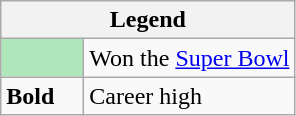<table class="wikitable mw-collapsible">
<tr>
<th colspan="2">Legend</th>
</tr>
<tr>
<td style="background:#afe6ba; width:3em;"></td>
<td>Won the <a href='#'>Super Bowl</a></td>
</tr>
<tr>
<td><strong>Bold</strong></td>
<td>Career high</td>
</tr>
</table>
